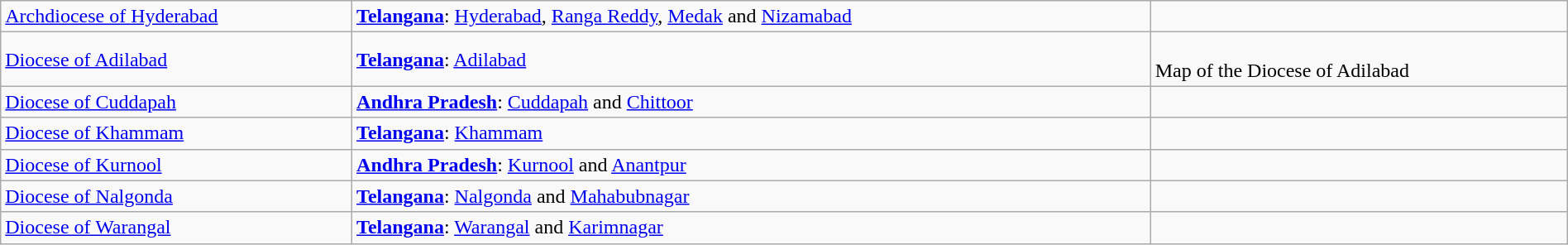<table class="wikitable" style="width:100%">
<tr>
<td><a href='#'>Archdiocese of Hyderabad</a></td>
<td><strong><a href='#'>Telangana</a></strong>: <a href='#'>Hyderabad</a>, <a href='#'>Ranga Reddy</a>, <a href='#'>Medak</a> and <a href='#'>Nizamabad</a></td>
<td></td>
</tr>
<tr>
<td><a href='#'>Diocese of Adilabad</a></td>
<td><strong><a href='#'>Telangana</a></strong>: <a href='#'>Adilabad</a></td>
<td><br>Map of the Diocese of Adilabad</td>
</tr>
<tr>
<td><a href='#'>Diocese of Cuddapah</a></td>
<td><strong><a href='#'>Andhra Pradesh</a></strong>: <a href='#'>Cuddapah</a> and <a href='#'>Chittoor</a></td>
<td></td>
</tr>
<tr>
<td><a href='#'>Diocese of Khammam</a></td>
<td><strong><a href='#'>Telangana</a></strong>: <a href='#'>Khammam</a></td>
<td></td>
</tr>
<tr>
<td><a href='#'>Diocese of Kurnool</a></td>
<td><strong><a href='#'>Andhra Pradesh</a></strong>: <a href='#'>Kurnool</a> and <a href='#'>Anantpur</a></td>
<td></td>
</tr>
<tr>
<td><a href='#'>Diocese of Nalgonda</a></td>
<td><strong><a href='#'>Telangana</a></strong>: <a href='#'>Nalgonda</a> and <a href='#'>Mahabubnagar</a></td>
<td></td>
</tr>
<tr>
<td><a href='#'>Diocese of Warangal</a></td>
<td><strong><a href='#'>Telangana</a></strong>: <a href='#'>Warangal</a> and <a href='#'>Karimnagar</a></td>
<td></td>
</tr>
</table>
